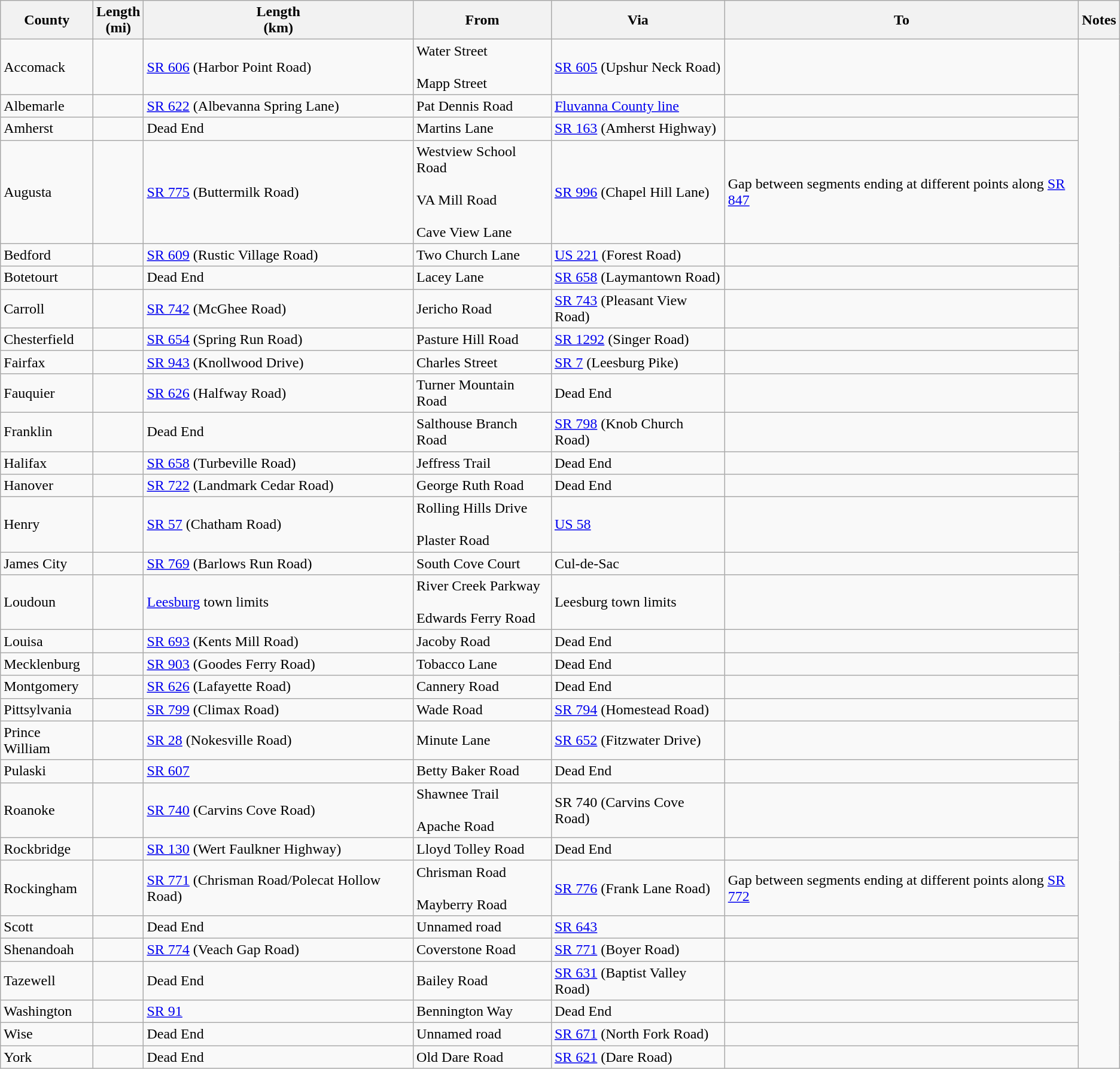<table class="wikitable sortable">
<tr>
<th>County</th>
<th>Length<br>(mi)</th>
<th>Length<br>(km)</th>
<th class="unsortable">From</th>
<th class="unsortable">Via</th>
<th class="unsortable">To</th>
<th class="unsortable">Notes</th>
</tr>
<tr>
<td id="Accomack">Accomack</td>
<td></td>
<td><a href='#'>SR 606</a> (Harbor Point Road)</td>
<td>Water Street<br><br>Mapp Street</td>
<td><a href='#'>SR 605</a> (Upshur Neck Road)</td>
<td></td>
</tr>
<tr>
<td id="Albemarle">Albemarle</td>
<td></td>
<td><a href='#'>SR 622</a> (Albevanna Spring Lane)</td>
<td>Pat Dennis Road</td>
<td><a href='#'>Fluvanna County line</a></td>
<td><br>
</td>
</tr>
<tr>
<td id="Amherst">Amherst</td>
<td></td>
<td>Dead End</td>
<td>Martins Lane</td>
<td><a href='#'>SR 163</a> (Amherst Highway)</td>
<td><br>
</td>
</tr>
<tr>
<td id="Augusta">Augusta</td>
<td></td>
<td><a href='#'>SR 775</a> (Buttermilk Road)</td>
<td>Westview School Road<br><br>VA Mill Road<br><br>Cave View Lane</td>
<td><a href='#'>SR 996</a> (Chapel Hill Lane)</td>
<td>Gap between segments ending at different points along <a href='#'>SR 847</a><br></td>
</tr>
<tr>
<td id="Bedford">Bedford</td>
<td></td>
<td><a href='#'>SR 609</a> (Rustic Village Road)</td>
<td>Two Church Lane</td>
<td><a href='#'>US 221</a> (Forest Road)</td>
<td><br></td>
</tr>
<tr>
<td id="Botetourt">Botetourt</td>
<td></td>
<td>Dead End</td>
<td>Lacey Lane</td>
<td><a href='#'>SR 658</a> (Laymantown Road)</td>
<td><br>



</td>
</tr>
<tr>
<td id="Carroll">Carroll</td>
<td></td>
<td><a href='#'>SR 742</a> (McGhee Road)</td>
<td>Jericho Road</td>
<td><a href='#'>SR 743</a> (Pleasant View Road)</td>
<td><br>
</td>
</tr>
<tr>
<td id="Chesterfield">Chesterfield</td>
<td></td>
<td><a href='#'>SR 654</a> (Spring Run Road)</td>
<td>Pasture Hill Road</td>
<td><a href='#'>SR 1292</a> (Singer Road)</td>
<td><br>





</td>
</tr>
<tr>
<td id="Fairfax">Fairfax</td>
<td></td>
<td><a href='#'>SR 943</a> (Knollwood Drive)</td>
<td>Charles Street</td>
<td><a href='#'>SR 7</a> (Leesburg Pike)</td>
<td></td>
</tr>
<tr>
<td id="Fauquier">Fauquier</td>
<td></td>
<td><a href='#'>SR 626</a> (Halfway Road)</td>
<td>Turner Mountain Road</td>
<td>Dead End</td>
<td><br>
</td>
</tr>
<tr>
<td id="Franklin">Franklin</td>
<td></td>
<td>Dead End</td>
<td>Salthouse Branch Road</td>
<td><a href='#'>SR 798</a> (Knob Church Road)</td>
<td><br>





</td>
</tr>
<tr>
<td id="Halifax">Halifax</td>
<td></td>
<td><a href='#'>SR 658</a> (Turbeville Road)</td>
<td>Jeffress Trail</td>
<td>Dead End</td>
<td></td>
</tr>
<tr>
<td id="Hanover">Hanover</td>
<td></td>
<td><a href='#'>SR 722</a> (Landmark Cedar Road)</td>
<td>George Ruth Road</td>
<td>Dead End</td>
<td><br></td>
</tr>
<tr>
<td id="Henry">Henry</td>
<td></td>
<td><a href='#'>SR 57</a> (Chatham Road)</td>
<td>Rolling Hills Drive<br><br>Plaster Road</td>
<td><a href='#'>US 58</a></td>
<td><br>
</td>
</tr>
<tr>
<td id="James City">James City</td>
<td></td>
<td><a href='#'>SR 769</a> (Barlows Run Road)</td>
<td>South Cove Court</td>
<td>Cul-de-Sac</td>
<td><br>



</td>
</tr>
<tr>
<td id="Loudoun">Loudoun</td>
<td></td>
<td><a href='#'>Leesburg</a> town limits</td>
<td>River Creek Parkway<br><br>Edwards Ferry Road</td>
<td>Leesburg town limits</td>
<td></td>
</tr>
<tr>
<td id="Louisa">Louisa</td>
<td></td>
<td><a href='#'>SR 693</a> (Kents Mill Road)</td>
<td>Jacoby Road</td>
<td>Dead End</td>
<td><br>

</td>
</tr>
<tr>
<td id="Mecklenburg">Mecklenburg</td>
<td></td>
<td><a href='#'>SR 903</a> (Goodes Ferry Road)</td>
<td>Tobacco Lane</td>
<td>Dead End</td>
<td><br></td>
</tr>
<tr>
<td id="Montgomery">Montgomery</td>
<td></td>
<td><a href='#'>SR 626</a> (Lafayette Road)</td>
<td>Cannery Road</td>
<td>Dead End</td>
<td><br>






</td>
</tr>
<tr>
<td id="Pittsylvania">Pittsylvania</td>
<td></td>
<td><a href='#'>SR 799</a> (Climax Road)</td>
<td>Wade Road</td>
<td><a href='#'>SR 794</a> (Homestead Road)</td>
<td><br>

</td>
</tr>
<tr>
<td id="Prince William">Prince William</td>
<td></td>
<td><a href='#'>SR 28</a> (Nokesville Road)</td>
<td>Minute Lane</td>
<td><a href='#'>SR 652</a> (Fitzwater Drive)</td>
<td></td>
</tr>
<tr>
<td id="Pulaski">Pulaski</td>
<td></td>
<td><a href='#'>SR 607</a></td>
<td>Betty Baker Road</td>
<td>Dead End</td>
<td><br>
</td>
</tr>
<tr>
<td id="Roanoke">Roanoke</td>
<td></td>
<td><a href='#'>SR 740</a> (Carvins Cove Road)</td>
<td>Shawnee Trail<br><br>Apache Road</td>
<td>SR 740 (Carvins Cove Road)</td>
<td></td>
</tr>
<tr>
<td id="Rockbridge">Rockbridge</td>
<td></td>
<td><a href='#'>SR 130</a> (Wert Faulkner Highway)</td>
<td>Lloyd Tolley Road</td>
<td>Dead End</td>
<td></td>
</tr>
<tr>
<td id="Rockingham">Rockingham</td>
<td></td>
<td><a href='#'>SR 771</a> (Chrisman Road/Polecat Hollow Road)</td>
<td>Chrisman Road<br><br>Mayberry Road</td>
<td><a href='#'>SR 776</a> (Frank Lane Road)</td>
<td>Gap between segments ending at different points along <a href='#'>SR 772</a><br></td>
</tr>
<tr>
<td id="Scott">Scott</td>
<td></td>
<td>Dead End</td>
<td>Unnamed road</td>
<td><a href='#'>SR 643</a></td>
<td></td>
</tr>
<tr>
<td id="Shenandoah">Shenandoah</td>
<td></td>
<td><a href='#'>SR 774</a> (Veach Gap Road)</td>
<td>Coverstone Road</td>
<td><a href='#'>SR 771</a> (Boyer Road)</td>
<td><br>




</td>
</tr>
<tr>
<td id="Tazewell">Tazewell</td>
<td></td>
<td>Dead End</td>
<td>Bailey Road</td>
<td><a href='#'>SR 631</a> (Baptist Valley Road)</td>
<td><br></td>
</tr>
<tr>
<td id="Washington">Washington</td>
<td></td>
<td><a href='#'>SR 91</a></td>
<td>Bennington Way</td>
<td>Dead End</td>
<td><br></td>
</tr>
<tr>
<td id="Wise">Wise</td>
<td></td>
<td>Dead End</td>
<td>Unnamed road</td>
<td><a href='#'>SR 671</a> (North Fork Road)</td>
<td><br></td>
</tr>
<tr>
<td id="York">York</td>
<td></td>
<td>Dead End</td>
<td>Old Dare Road</td>
<td><a href='#'>SR 621</a> (Dare Road)</td>
<td></td>
</tr>
</table>
